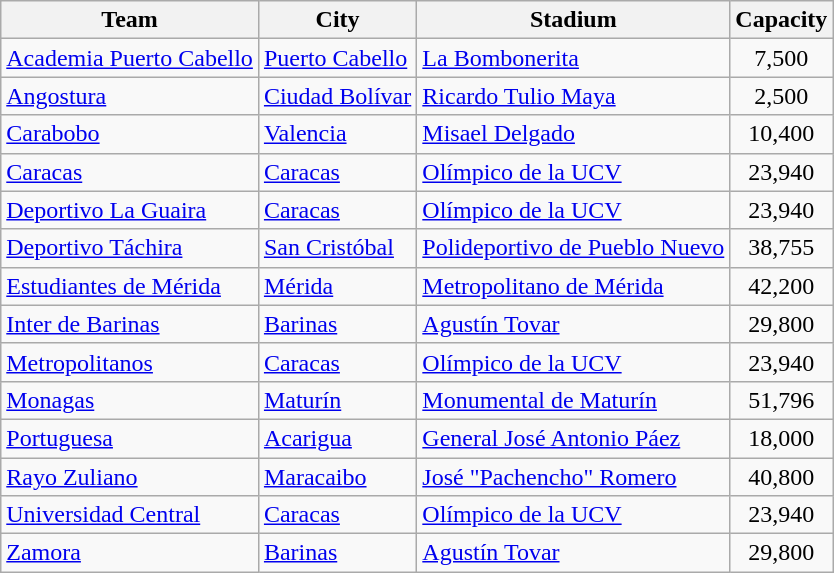<table class="wikitable sortable">
<tr>
<th>Team</th>
<th>City</th>
<th>Stadium</th>
<th>Capacity</th>
</tr>
<tr>
<td><a href='#'>Academia Puerto Cabello</a></td>
<td><a href='#'>Puerto Cabello</a></td>
<td><a href='#'>La Bombonerita</a></td>
<td align=center>7,500</td>
</tr>
<tr>
<td><a href='#'>Angostura</a></td>
<td><a href='#'>Ciudad Bolívar</a></td>
<td><a href='#'>Ricardo Tulio Maya</a></td>
<td align=center>2,500</td>
</tr>
<tr>
<td><a href='#'>Carabobo</a></td>
<td><a href='#'>Valencia</a></td>
<td><a href='#'>Misael Delgado</a></td>
<td align=center>10,400</td>
</tr>
<tr>
<td><a href='#'>Caracas</a></td>
<td><a href='#'>Caracas</a></td>
<td><a href='#'>Olímpico de la UCV</a></td>
<td align=center>23,940</td>
</tr>
<tr>
<td><a href='#'>Deportivo La Guaira</a></td>
<td><a href='#'>Caracas</a></td>
<td><a href='#'>Olímpico de la UCV</a></td>
<td align=center>23,940</td>
</tr>
<tr>
<td><a href='#'>Deportivo Táchira</a></td>
<td><a href='#'>San Cristóbal</a></td>
<td><a href='#'>Polideportivo de Pueblo Nuevo</a></td>
<td align=center>38,755</td>
</tr>
<tr>
<td><a href='#'>Estudiantes de Mérida</a></td>
<td><a href='#'>Mérida</a></td>
<td><a href='#'>Metropolitano de Mérida</a></td>
<td align=center>42,200</td>
</tr>
<tr>
<td><a href='#'>Inter de Barinas</a></td>
<td><a href='#'>Barinas</a></td>
<td><a href='#'>Agustín Tovar</a></td>
<td align=center>29,800</td>
</tr>
<tr>
<td><a href='#'>Metropolitanos</a></td>
<td><a href='#'>Caracas</a></td>
<td><a href='#'>Olímpico de la UCV</a></td>
<td align=center>23,940</td>
</tr>
<tr>
<td><a href='#'>Monagas</a></td>
<td><a href='#'>Maturín</a></td>
<td><a href='#'>Monumental de Maturín</a></td>
<td align=center>51,796</td>
</tr>
<tr>
<td><a href='#'>Portuguesa</a></td>
<td><a href='#'>Acarigua</a></td>
<td><a href='#'>General José Antonio Páez</a></td>
<td align=center>18,000</td>
</tr>
<tr>
<td><a href='#'>Rayo Zuliano</a></td>
<td><a href='#'>Maracaibo</a></td>
<td><a href='#'>José "Pachencho" Romero</a></td>
<td align=center>40,800</td>
</tr>
<tr>
<td><a href='#'>Universidad Central</a></td>
<td><a href='#'>Caracas</a></td>
<td><a href='#'>Olímpico de la UCV</a></td>
<td align=center>23,940</td>
</tr>
<tr>
<td><a href='#'>Zamora</a></td>
<td><a href='#'>Barinas</a></td>
<td><a href='#'>Agustín Tovar</a></td>
<td align=center>29,800</td>
</tr>
</table>
